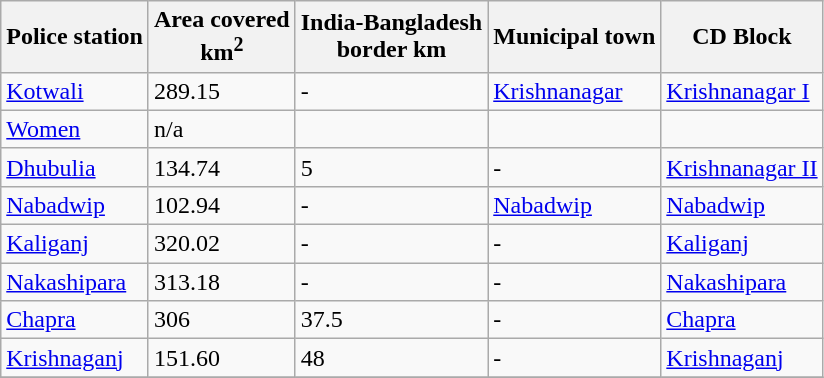<table class="wikitable sortable">
<tr>
<th>Police station</th>
<th>Area covered<br>km<sup>2</sup></th>
<th>India-Bangladesh<br>border km</th>
<th>Municipal town</th>
<th>CD Block</th>
</tr>
<tr>
<td><a href='#'>Kotwali</a></td>
<td>289.15</td>
<td>-</td>
<td><a href='#'>Krishnanagar</a></td>
<td><a href='#'>Krishnanagar I</a></td>
</tr>
<tr>
<td><a href='#'>Women</a></td>
<td>n/a</td>
<td></td>
<td></td>
<td></td>
</tr>
<tr>
<td><a href='#'>Dhubulia</a></td>
<td>134.74</td>
<td>5</td>
<td>-</td>
<td><a href='#'>Krishnanagar II</a></td>
</tr>
<tr>
<td><a href='#'>Nabadwip</a></td>
<td>102.94</td>
<td>-</td>
<td><a href='#'>Nabadwip</a></td>
<td><a href='#'>Nabadwip</a></td>
</tr>
<tr>
<td><a href='#'>Kaliganj</a></td>
<td>320.02</td>
<td>-</td>
<td>-</td>
<td><a href='#'>Kaliganj</a></td>
</tr>
<tr>
<td><a href='#'>Nakashipara</a></td>
<td>313.18</td>
<td>-</td>
<td>-</td>
<td><a href='#'>Nakashipara</a></td>
</tr>
<tr>
<td><a href='#'>Chapra</a></td>
<td>306</td>
<td>37.5</td>
<td>-</td>
<td><a href='#'>Chapra</a></td>
</tr>
<tr>
<td><a href='#'>Krishnaganj</a></td>
<td>151.60</td>
<td>48</td>
<td>-</td>
<td><a href='#'>Krishnaganj</a></td>
</tr>
<tr>
</tr>
</table>
